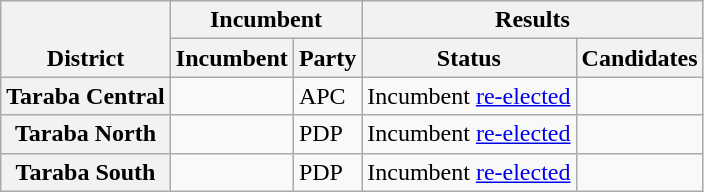<table class="wikitable sortable">
<tr valign=bottom>
<th rowspan=2>District</th>
<th colspan=2>Incumbent</th>
<th colspan=2>Results</th>
</tr>
<tr valign=bottom>
<th>Incumbent</th>
<th>Party</th>
<th>Status</th>
<th>Candidates</th>
</tr>
<tr>
<th>Taraba Central</th>
<td></td>
<td>APC</td>
<td>Incumbent <a href='#'>re-elected</a></td>
<td nowrap></td>
</tr>
<tr>
<th>Taraba North</th>
<td></td>
<td>PDP</td>
<td>Incumbent <a href='#'>re-elected</a></td>
<td nowrap></td>
</tr>
<tr>
<th>Taraba South</th>
<td></td>
<td>PDP</td>
<td>Incumbent <a href='#'>re-elected</a></td>
<td nowrap></td>
</tr>
</table>
